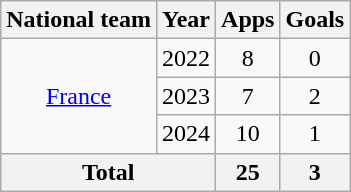<table class="wikitable" style="text-align: center;">
<tr>
<th>National team</th>
<th>Year</th>
<th>Apps</th>
<th>Goals</th>
</tr>
<tr>
<td rowspan="3"><a href='#'>France</a></td>
<td>2022</td>
<td>8</td>
<td>0</td>
</tr>
<tr>
<td>2023</td>
<td>7</td>
<td>2</td>
</tr>
<tr>
<td>2024</td>
<td>10</td>
<td>1</td>
</tr>
<tr>
<th colspan="2">Total</th>
<th>25</th>
<th>3</th>
</tr>
</table>
